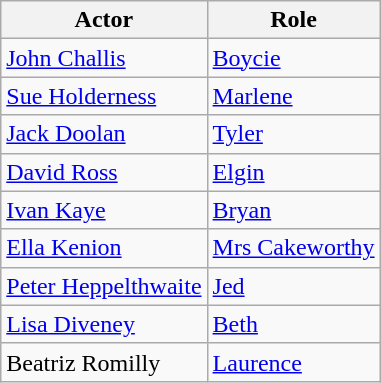<table class="wikitable">
<tr>
<th>Actor</th>
<th>Role</th>
</tr>
<tr>
<td><a href='#'>John Challis</a></td>
<td><a href='#'>Boycie</a></td>
</tr>
<tr>
<td><a href='#'>Sue Holderness</a></td>
<td><a href='#'>Marlene</a></td>
</tr>
<tr>
<td><a href='#'>Jack Doolan</a></td>
<td><a href='#'>Tyler</a></td>
</tr>
<tr>
<td><a href='#'>David Ross</a></td>
<td><a href='#'>Elgin</a></td>
</tr>
<tr>
<td><a href='#'>Ivan Kaye</a></td>
<td><a href='#'>Bryan</a></td>
</tr>
<tr>
<td><a href='#'>Ella Kenion</a></td>
<td><a href='#'>Mrs Cakeworthy</a></td>
</tr>
<tr>
<td><a href='#'>Peter Heppelthwaite</a></td>
<td><a href='#'>Jed</a></td>
</tr>
<tr>
<td><a href='#'>Lisa Diveney</a></td>
<td><a href='#'>Beth</a></td>
</tr>
<tr>
<td>Beatriz Romilly</td>
<td><a href='#'>Laurence</a></td>
</tr>
</table>
